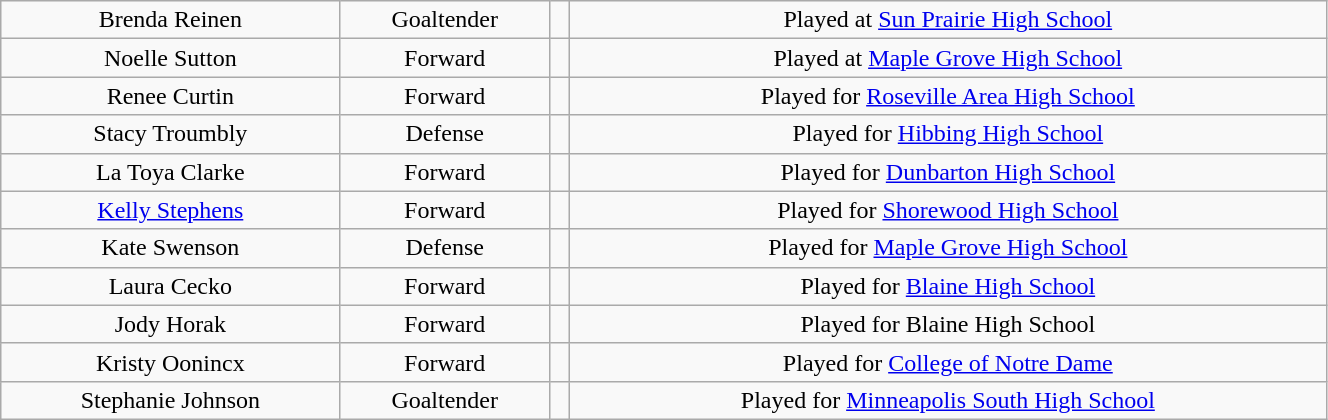<table class="wikitable" width="70%" style="text-align:center;">
<tr>
<td>Brenda Reinen</td>
<td>Goaltender</td>
<td></td>
<td>Played at <a href='#'>Sun Prairie High School</a></td>
</tr>
<tr>
<td>Noelle Sutton</td>
<td>Forward</td>
<td></td>
<td>Played at <a href='#'>Maple Grove High School</a></td>
</tr>
<tr>
<td>Renee Curtin</td>
<td>Forward</td>
<td></td>
<td>Played for <a href='#'>Roseville Area High School</a></td>
</tr>
<tr>
<td>Stacy Troumbly</td>
<td>Defense</td>
<td></td>
<td>Played for <a href='#'>Hibbing High School</a></td>
</tr>
<tr>
<td>La Toya Clarke</td>
<td>Forward</td>
<td></td>
<td>Played for <a href='#'>Dunbarton High School</a></td>
</tr>
<tr>
<td><a href='#'>Kelly Stephens</a></td>
<td>Forward</td>
<td></td>
<td>Played for <a href='#'>Shorewood High School</a></td>
</tr>
<tr>
<td>Kate Swenson</td>
<td>Defense</td>
<td></td>
<td>Played for <a href='#'>Maple Grove High School</a></td>
</tr>
<tr>
<td>Laura Cecko</td>
<td>Forward</td>
<td></td>
<td>Played for <a href='#'>Blaine High School</a></td>
</tr>
<tr>
<td>Jody Horak</td>
<td>Forward</td>
<td></td>
<td>Played for Blaine High School</td>
</tr>
<tr>
<td>Kristy Oonincx</td>
<td>Forward</td>
<td></td>
<td>Played for <a href='#'>College of Notre Dame</a></td>
</tr>
<tr>
<td>Stephanie Johnson</td>
<td>Goaltender</td>
<td></td>
<td>Played for <a href='#'>Minneapolis South High School</a></td>
</tr>
</table>
